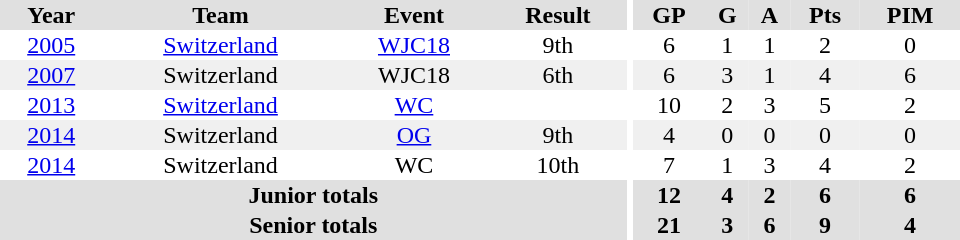<table border="0" cellpadding="1" cellspacing="0" ID="Table3" style="text-align:center; width:40em">
<tr ALIGN="center" bgcolor="#e0e0e0">
<th>Year</th>
<th>Team</th>
<th>Event</th>
<th>Result</th>
<th rowspan="99" bgcolor="#ffffff"></th>
<th>GP</th>
<th>G</th>
<th>A</th>
<th>Pts</th>
<th>PIM</th>
</tr>
<tr>
<td><a href='#'>2005</a></td>
<td><a href='#'>Switzerland</a></td>
<td><a href='#'>WJC18</a></td>
<td>9th</td>
<td>6</td>
<td>1</td>
<td>1</td>
<td>2</td>
<td>0</td>
</tr>
<tr bgcolor="#f0f0f0">
<td><a href='#'>2007</a></td>
<td>Switzerland</td>
<td>WJC18</td>
<td>6th</td>
<td>6</td>
<td>3</td>
<td>1</td>
<td>4</td>
<td>6</td>
</tr>
<tr>
<td><a href='#'>2013</a></td>
<td><a href='#'>Switzerland</a></td>
<td><a href='#'>WC</a></td>
<td></td>
<td>10</td>
<td>2</td>
<td>3</td>
<td>5</td>
<td>2</td>
</tr>
<tr bgcolor="#f0f0f0">
<td><a href='#'>2014</a></td>
<td>Switzerland</td>
<td><a href='#'>OG</a></td>
<td>9th</td>
<td>4</td>
<td>0</td>
<td>0</td>
<td>0</td>
<td>0</td>
</tr>
<tr>
<td><a href='#'>2014</a></td>
<td>Switzerland</td>
<td>WC</td>
<td>10th</td>
<td>7</td>
<td>1</td>
<td>3</td>
<td>4</td>
<td>2</td>
</tr>
<tr bgcolor="#e0e0e0">
<th colspan="4">Junior totals</th>
<th>12</th>
<th>4</th>
<th>2</th>
<th>6</th>
<th>6</th>
</tr>
<tr bgcolor="#e0e0e0">
<th colspan="4">Senior totals</th>
<th>21</th>
<th>3</th>
<th>6</th>
<th>9</th>
<th>4</th>
</tr>
</table>
